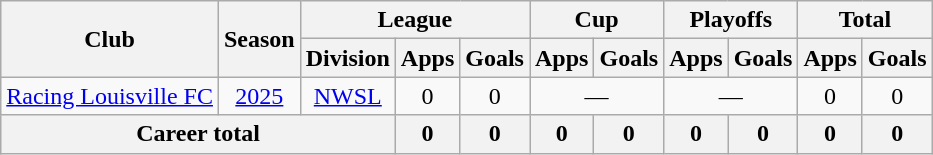<table class="wikitable" style="text-align: center;">
<tr>
<th rowspan="2">Club</th>
<th rowspan="2">Season</th>
<th colspan="3">League</th>
<th colspan="2">Cup</th>
<th colspan="2">Playoffs</th>
<th colspan="2">Total</th>
</tr>
<tr>
<th>Division</th>
<th>Apps</th>
<th>Goals</th>
<th>Apps</th>
<th>Goals</th>
<th>Apps</th>
<th>Goals</th>
<th>Apps</th>
<th>Goals</th>
</tr>
<tr>
<td><a href='#'>Racing Louisville FC</a></td>
<td><a href='#'>2025</a></td>
<td><a href='#'>NWSL</a></td>
<td>0</td>
<td>0</td>
<td colspan="2">—</td>
<td colspan="2">—</td>
<td>0</td>
<td>0</td>
</tr>
<tr>
<th colspan="3">Career total</th>
<th>0</th>
<th>0</th>
<th>0</th>
<th>0</th>
<th>0</th>
<th>0</th>
<th>0</th>
<th>0</th>
</tr>
</table>
